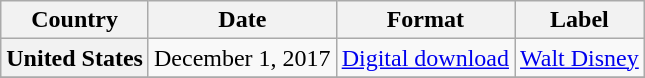<table class="wikitable plainrowheaders">
<tr>
<th scope="col">Country</th>
<th scope="col">Date</th>
<th scope="col">Format</th>
<th scope="col">Label</th>
</tr>
<tr>
<th scope="row">United States</th>
<td>December 1, 2017</td>
<td><a href='#'>Digital download</a></td>
<td><a href='#'>Walt Disney</a></td>
</tr>
<tr>
</tr>
</table>
